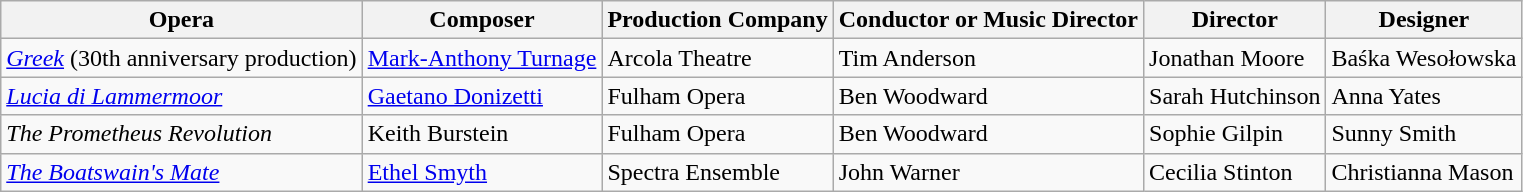<table class="wikitable sortable">
<tr>
<th>Opera</th>
<th>Composer</th>
<th>Production Company</th>
<th>Conductor or Music Director</th>
<th>Director</th>
<th>Designer</th>
</tr>
<tr>
<td><em><a href='#'>Greek</a></em> (30th anniversary production)</td>
<td><a href='#'>Mark-Anthony Turnage</a></td>
<td>Arcola Theatre</td>
<td>Tim Anderson</td>
<td>Jonathan Moore</td>
<td>Baśka Wesołowska</td>
</tr>
<tr>
<td><em><a href='#'>Lucia di Lammermoor</a></em></td>
<td><a href='#'>Gaetano Donizetti</a></td>
<td>Fulham Opera</td>
<td>Ben Woodward</td>
<td>Sarah Hutchinson</td>
<td>Anna Yates</td>
</tr>
<tr>
<td><em>The Prometheus Revolution</em></td>
<td>Keith Burstein</td>
<td>Fulham Opera</td>
<td>Ben Woodward</td>
<td>Sophie Gilpin</td>
<td>Sunny Smith</td>
</tr>
<tr>
<td><em><a href='#'>The Boatswain's Mate</a></em></td>
<td><a href='#'>Ethel Smyth</a></td>
<td>Spectra Ensemble</td>
<td>John Warner</td>
<td>Cecilia Stinton</td>
<td>Christianna Mason</td>
</tr>
</table>
